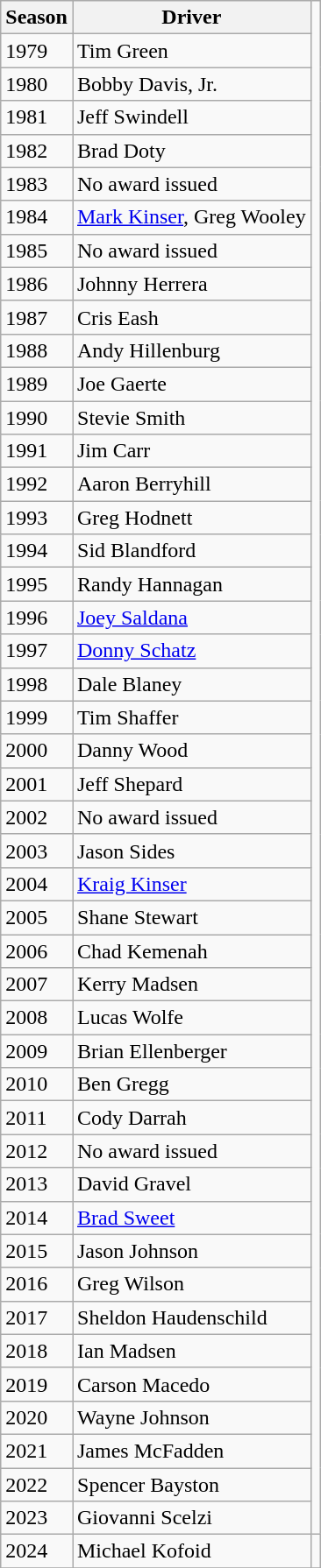<table class="wikitable">
<tr>
<th>Season</th>
<th>Driver</th>
</tr>
<tr>
<td>1979</td>
<td>Tim Green</td>
</tr>
<tr>
<td>1980</td>
<td>Bobby Davis, Jr.</td>
</tr>
<tr>
<td>1981</td>
<td>Jeff Swindell</td>
</tr>
<tr>
<td>1982</td>
<td>Brad Doty</td>
</tr>
<tr>
<td>1983</td>
<td>No award issued</td>
</tr>
<tr>
<td>1984</td>
<td><a href='#'>Mark Kinser</a>, Greg Wooley</td>
</tr>
<tr>
<td>1985</td>
<td>No award issued</td>
</tr>
<tr>
<td>1986</td>
<td>Johnny Herrera</td>
</tr>
<tr>
<td>1987</td>
<td>Cris Eash</td>
</tr>
<tr>
<td>1988</td>
<td>Andy Hillenburg</td>
</tr>
<tr>
<td>1989</td>
<td>Joe Gaerte</td>
</tr>
<tr>
<td>1990</td>
<td>Stevie Smith</td>
</tr>
<tr>
<td>1991</td>
<td>Jim Carr</td>
</tr>
<tr>
<td>1992</td>
<td>Aaron Berryhill</td>
</tr>
<tr>
<td>1993</td>
<td>Greg Hodnett</td>
</tr>
<tr>
<td>1994</td>
<td>Sid Blandford</td>
</tr>
<tr>
<td>1995</td>
<td>Randy Hannagan</td>
</tr>
<tr>
<td>1996</td>
<td><a href='#'>Joey Saldana</a></td>
</tr>
<tr>
<td>1997</td>
<td><a href='#'>Donny Schatz</a></td>
</tr>
<tr>
<td>1998</td>
<td>Dale Blaney</td>
</tr>
<tr>
<td>1999</td>
<td>Tim Shaffer</td>
</tr>
<tr>
<td>2000</td>
<td>Danny Wood</td>
</tr>
<tr>
<td>2001</td>
<td>Jeff Shepard</td>
</tr>
<tr>
<td>2002</td>
<td>No award issued</td>
</tr>
<tr>
<td>2003</td>
<td>Jason Sides</td>
</tr>
<tr>
<td>2004</td>
<td><a href='#'>Kraig Kinser</a></td>
</tr>
<tr>
<td>2005</td>
<td>Shane Stewart</td>
</tr>
<tr>
<td>2006</td>
<td>Chad Kemenah</td>
</tr>
<tr>
<td>2007</td>
<td>Kerry Madsen</td>
</tr>
<tr>
<td>2008</td>
<td>Lucas Wolfe</td>
</tr>
<tr>
<td>2009</td>
<td>Brian Ellenberger</td>
</tr>
<tr>
<td>2010</td>
<td>Ben Gregg</td>
</tr>
<tr>
<td>2011</td>
<td>Cody Darrah</td>
</tr>
<tr>
<td>2012</td>
<td>No award issued</td>
</tr>
<tr>
<td>2013</td>
<td>David Gravel</td>
</tr>
<tr>
<td>2014</td>
<td><a href='#'>Brad Sweet</a></td>
</tr>
<tr>
<td>2015</td>
<td>Jason Johnson</td>
</tr>
<tr>
<td>2016</td>
<td>Greg Wilson</td>
</tr>
<tr>
<td>2017</td>
<td>Sheldon Haudenschild</td>
</tr>
<tr>
<td>2018</td>
<td>Ian Madsen</td>
</tr>
<tr>
<td>2019</td>
<td>Carson Macedo</td>
</tr>
<tr>
<td>2020</td>
<td>Wayne Johnson</td>
</tr>
<tr>
<td>2021</td>
<td>James McFadden</td>
</tr>
<tr>
<td>2022</td>
<td>Spencer Bayston</td>
</tr>
<tr>
<td>2023</td>
<td>Giovanni Scelzi</td>
</tr>
<tr>
<td>2024</td>
<td>Michael Kofoid</td>
<td></td>
</tr>
<tr>
</tr>
</table>
